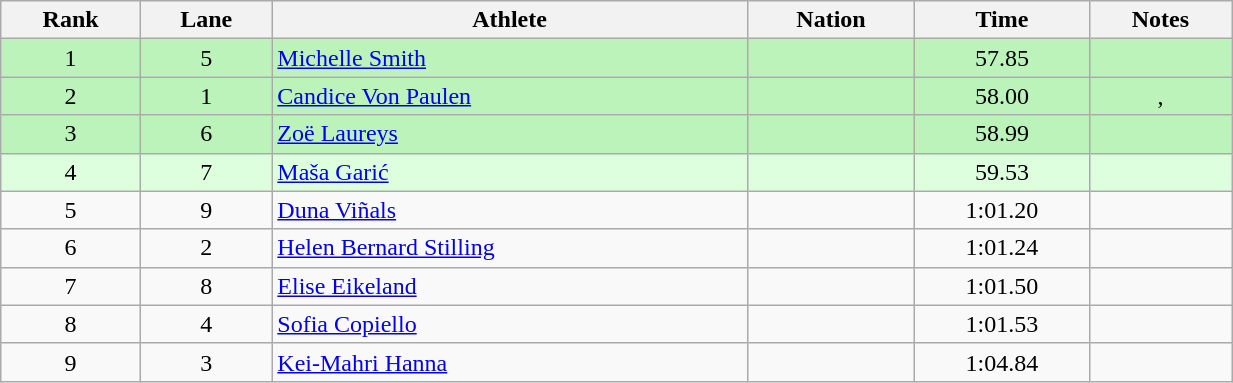<table class="wikitable sortable" style="text-align:center;width: 65%;">
<tr>
<th scope="col">Rank</th>
<th scope="col">Lane</th>
<th scope="col">Athlete</th>
<th scope="col">Nation</th>
<th scope="col">Time</th>
<th scope="col">Notes</th>
</tr>
<tr bgcolor=bbf3bb>
<td>1</td>
<td>5</td>
<td align=left><a href='#'>Michelle Smith</a></td>
<td align=left></td>
<td>57.85</td>
<td></td>
</tr>
<tr bgcolor=bbf3bb>
<td>2</td>
<td>1</td>
<td align=left><a href='#'>Candice Von Paulen</a></td>
<td align=left></td>
<td>58.00</td>
<td>, </td>
</tr>
<tr bgcolor=bbf3bb>
<td>3</td>
<td>6</td>
<td align=left><a href='#'>Zoë Laureys</a></td>
<td align=left></td>
<td>58.99</td>
<td></td>
</tr>
<tr bgcolor=ddffdd>
<td>4</td>
<td>7</td>
<td align=left><a href='#'>Maša Garić</a></td>
<td align=left></td>
<td>59.53</td>
<td></td>
</tr>
<tr>
<td>5</td>
<td>9</td>
<td align=left><a href='#'>Duna Viñals</a></td>
<td align=left></td>
<td>1:01.20</td>
<td></td>
</tr>
<tr>
<td>6</td>
<td>2</td>
<td align=left><a href='#'>Helen Bernard Stilling</a></td>
<td align=left></td>
<td>1:01.24</td>
<td></td>
</tr>
<tr>
<td>7</td>
<td>8</td>
<td align=left><a href='#'>Elise Eikeland</a></td>
<td align=left></td>
<td>1:01.50</td>
<td></td>
</tr>
<tr>
<td>8</td>
<td>4</td>
<td align=left><a href='#'>Sofia Copiello</a></td>
<td align=left></td>
<td>1:01.53</td>
<td></td>
</tr>
<tr>
<td>9</td>
<td>3</td>
<td align=left><a href='#'>Kei-Mahri Hanna</a></td>
<td align=left></td>
<td>1:04.84</td>
<td></td>
</tr>
</table>
